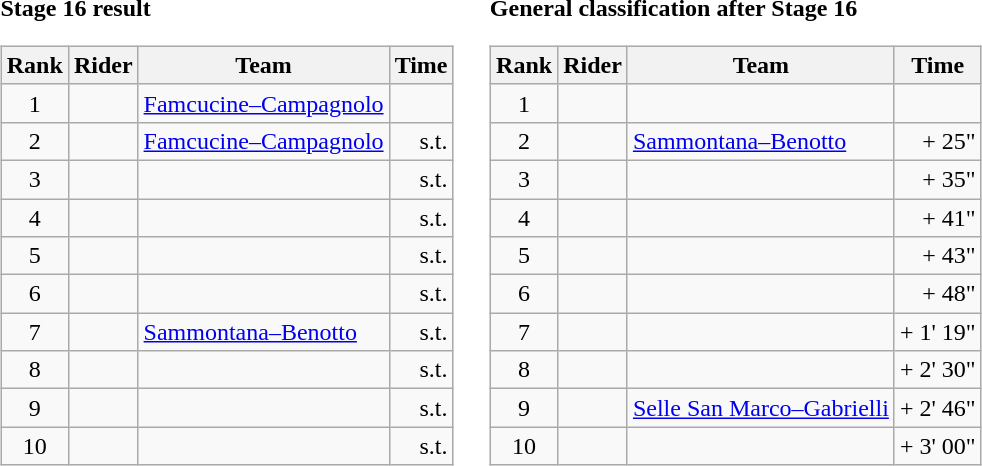<table>
<tr>
<td><strong>Stage 16 result</strong><br><table class="wikitable">
<tr>
<th scope="col">Rank</th>
<th scope="col">Rider</th>
<th scope="col">Team</th>
<th scope="col">Time</th>
</tr>
<tr>
<td style="text-align:center;">1</td>
<td></td>
<td><a href='#'>Famcucine–Campagnolo</a></td>
<td style="text-align:right;"></td>
</tr>
<tr>
<td style="text-align:center;">2</td>
<td></td>
<td><a href='#'>Famcucine–Campagnolo</a></td>
<td style="text-align:right;">s.t.</td>
</tr>
<tr>
<td style="text-align:center;">3</td>
<td></td>
<td></td>
<td style="text-align:right;">s.t.</td>
</tr>
<tr>
<td style="text-align:center;">4</td>
<td></td>
<td></td>
<td style="text-align:right;">s.t.</td>
</tr>
<tr>
<td style="text-align:center;">5</td>
<td></td>
<td></td>
<td style="text-align:right;">s.t.</td>
</tr>
<tr>
<td style="text-align:center;">6</td>
<td></td>
<td></td>
<td style="text-align:right;">s.t.</td>
</tr>
<tr>
<td style="text-align:center;">7</td>
<td></td>
<td><a href='#'>Sammontana–Benotto</a></td>
<td style="text-align:right;">s.t.</td>
</tr>
<tr>
<td style="text-align:center;">8</td>
<td></td>
<td></td>
<td style="text-align:right;">s.t.</td>
</tr>
<tr>
<td style="text-align:center;">9</td>
<td></td>
<td></td>
<td style="text-align:right;">s.t.</td>
</tr>
<tr>
<td style="text-align:center;">10</td>
<td></td>
<td></td>
<td style="text-align:right;">s.t.</td>
</tr>
</table>
</td>
<td></td>
<td><strong>General classification after Stage 16</strong><br><table class="wikitable">
<tr>
<th scope="col">Rank</th>
<th scope="col">Rider</th>
<th scope="col">Team</th>
<th scope="col">Time</th>
</tr>
<tr>
<td style="text-align:center;">1</td>
<td></td>
<td></td>
<td style="text-align:right;"></td>
</tr>
<tr>
<td style="text-align:center;">2</td>
<td></td>
<td><a href='#'>Sammontana–Benotto</a></td>
<td style="text-align:right;">+ 25"</td>
</tr>
<tr>
<td style="text-align:center;">3</td>
<td></td>
<td></td>
<td style="text-align:right;">+ 35"</td>
</tr>
<tr>
<td style="text-align:center;">4</td>
<td></td>
<td></td>
<td style="text-align:right;">+ 41"</td>
</tr>
<tr>
<td style="text-align:center;">5</td>
<td></td>
<td></td>
<td style="text-align:right;">+ 43"</td>
</tr>
<tr>
<td style="text-align:center;">6</td>
<td></td>
<td></td>
<td style="text-align:right;">+ 48"</td>
</tr>
<tr>
<td style="text-align:center;">7</td>
<td></td>
<td></td>
<td style="text-align:right;">+ 1' 19"</td>
</tr>
<tr>
<td style="text-align:center;">8</td>
<td></td>
<td></td>
<td style="text-align:right;">+ 2' 30"</td>
</tr>
<tr>
<td style="text-align:center;">9</td>
<td></td>
<td><a href='#'>Selle San Marco–Gabrielli</a></td>
<td style="text-align:right;">+ 2' 46"</td>
</tr>
<tr>
<td style="text-align:center;">10</td>
<td></td>
<td></td>
<td style="text-align:right;">+ 3' 00"</td>
</tr>
</table>
</td>
</tr>
</table>
